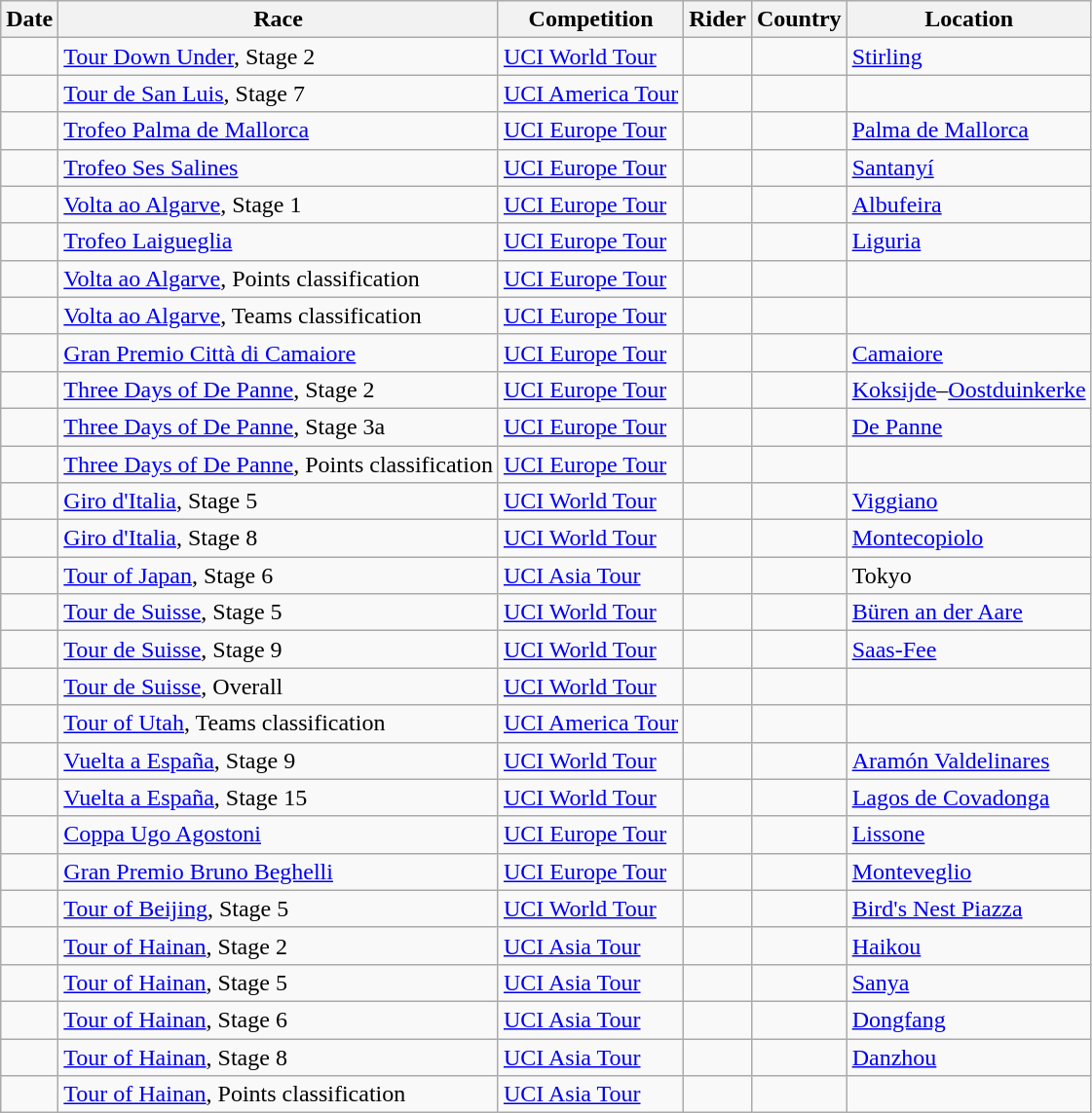<table class="wikitable sortable">
<tr>
<th>Date</th>
<th>Race</th>
<th>Competition</th>
<th>Rider</th>
<th>Country</th>
<th>Location</th>
</tr>
<tr>
<td></td>
<td><a href='#'>Tour Down Under</a>, Stage 2</td>
<td><a href='#'>UCI World Tour</a></td>
<td></td>
<td></td>
<td><a href='#'>Stirling</a></td>
</tr>
<tr>
<td></td>
<td><a href='#'>Tour de San Luis</a>, Stage 7</td>
<td><a href='#'>UCI America Tour</a></td>
<td></td>
<td></td>
<td></td>
</tr>
<tr>
<td></td>
<td><a href='#'>Trofeo Palma de Mallorca</a></td>
<td><a href='#'>UCI Europe Tour</a></td>
<td></td>
<td></td>
<td><a href='#'>Palma de Mallorca</a></td>
</tr>
<tr>
<td></td>
<td><a href='#'>Trofeo Ses Salines</a></td>
<td><a href='#'>UCI Europe Tour</a></td>
<td></td>
<td></td>
<td><a href='#'>Santanyí</a></td>
</tr>
<tr>
<td></td>
<td><a href='#'>Volta ao Algarve</a>, Stage 1</td>
<td><a href='#'>UCI Europe Tour</a></td>
<td></td>
<td></td>
<td><a href='#'>Albufeira</a></td>
</tr>
<tr>
<td></td>
<td><a href='#'>Trofeo Laigueglia</a></td>
<td><a href='#'>UCI Europe Tour</a></td>
<td></td>
<td></td>
<td><a href='#'>Liguria</a></td>
</tr>
<tr>
<td></td>
<td><a href='#'>Volta ao Algarve</a>, Points classification</td>
<td><a href='#'>UCI Europe Tour</a></td>
<td></td>
<td></td>
<td></td>
</tr>
<tr>
<td></td>
<td><a href='#'>Volta ao Algarve</a>, Teams classification</td>
<td><a href='#'>UCI Europe Tour</a></td>
<td align="center"></td>
<td></td>
<td></td>
</tr>
<tr>
<td></td>
<td><a href='#'>Gran Premio Città di Camaiore</a></td>
<td><a href='#'>UCI Europe Tour</a></td>
<td></td>
<td></td>
<td><a href='#'>Camaiore</a></td>
</tr>
<tr>
<td></td>
<td><a href='#'>Three Days of De Panne</a>, Stage 2</td>
<td><a href='#'>UCI Europe Tour</a></td>
<td></td>
<td></td>
<td><a href='#'>Koksijde</a>–<a href='#'>Oostduinkerke</a></td>
</tr>
<tr>
<td></td>
<td><a href='#'>Three Days of De Panne</a>, Stage 3a</td>
<td><a href='#'>UCI Europe Tour</a></td>
<td></td>
<td></td>
<td><a href='#'>De Panne</a></td>
</tr>
<tr>
<td></td>
<td><a href='#'>Three Days of De Panne</a>, Points classification</td>
<td><a href='#'>UCI Europe Tour</a></td>
<td></td>
<td></td>
<td></td>
</tr>
<tr>
<td></td>
<td><a href='#'>Giro d'Italia</a>, Stage 5</td>
<td><a href='#'>UCI World Tour</a></td>
<td></td>
<td></td>
<td><a href='#'>Viggiano</a></td>
</tr>
<tr>
<td></td>
<td><a href='#'>Giro d'Italia</a>, Stage 8</td>
<td><a href='#'>UCI World Tour</a></td>
<td></td>
<td></td>
<td><a href='#'>Montecopiolo</a></td>
</tr>
<tr>
<td></td>
<td><a href='#'>Tour of Japan</a>, Stage 6</td>
<td><a href='#'>UCI Asia Tour</a></td>
<td></td>
<td></td>
<td>Tokyo</td>
</tr>
<tr>
<td></td>
<td><a href='#'>Tour de Suisse</a>, Stage 5</td>
<td><a href='#'>UCI World Tour</a></td>
<td></td>
<td></td>
<td><a href='#'>Büren an der Aare</a></td>
</tr>
<tr>
<td></td>
<td><a href='#'>Tour de Suisse</a>, Stage 9</td>
<td><a href='#'>UCI World Tour</a></td>
<td></td>
<td></td>
<td><a href='#'>Saas-Fee</a></td>
</tr>
<tr>
<td></td>
<td><a href='#'>Tour de Suisse</a>, Overall</td>
<td><a href='#'>UCI World Tour</a></td>
<td></td>
<td></td>
<td></td>
</tr>
<tr>
<td></td>
<td><a href='#'>Tour of Utah</a>, Teams classification</td>
<td><a href='#'>UCI America Tour</a></td>
<td align="center"></td>
<td></td>
<td></td>
</tr>
<tr>
<td></td>
<td><a href='#'>Vuelta a España</a>, Stage 9</td>
<td><a href='#'>UCI World Tour</a></td>
<td></td>
<td></td>
<td><a href='#'>Aramón Valdelinares</a></td>
</tr>
<tr>
<td></td>
<td><a href='#'>Vuelta a España</a>, Stage 15</td>
<td><a href='#'>UCI World Tour</a></td>
<td></td>
<td></td>
<td><a href='#'>Lagos de Covadonga</a></td>
</tr>
<tr>
<td></td>
<td><a href='#'>Coppa Ugo Agostoni</a></td>
<td><a href='#'>UCI Europe Tour</a></td>
<td></td>
<td></td>
<td><a href='#'>Lissone</a></td>
</tr>
<tr>
<td></td>
<td><a href='#'>Gran Premio Bruno Beghelli</a></td>
<td><a href='#'>UCI Europe Tour</a></td>
<td></td>
<td></td>
<td><a href='#'>Monteveglio</a></td>
</tr>
<tr>
<td></td>
<td><a href='#'>Tour of Beijing</a>, Stage 5</td>
<td><a href='#'>UCI World Tour</a></td>
<td></td>
<td></td>
<td><a href='#'>Bird's Nest Piazza</a></td>
</tr>
<tr>
<td></td>
<td><a href='#'>Tour of Hainan</a>, Stage 2</td>
<td><a href='#'>UCI Asia Tour</a></td>
<td></td>
<td></td>
<td><a href='#'>Haikou</a></td>
</tr>
<tr>
<td></td>
<td><a href='#'>Tour of Hainan</a>, Stage 5</td>
<td><a href='#'>UCI Asia Tour</a></td>
<td></td>
<td></td>
<td><a href='#'>Sanya</a></td>
</tr>
<tr>
<td></td>
<td><a href='#'>Tour of Hainan</a>, Stage 6</td>
<td><a href='#'>UCI Asia Tour</a></td>
<td></td>
<td></td>
<td><a href='#'>Dongfang</a></td>
</tr>
<tr>
<td></td>
<td><a href='#'>Tour of Hainan</a>, Stage 8</td>
<td><a href='#'>UCI Asia Tour</a></td>
<td></td>
<td></td>
<td><a href='#'>Danzhou</a></td>
</tr>
<tr>
<td></td>
<td><a href='#'>Tour of Hainan</a>, Points classification</td>
<td><a href='#'>UCI Asia Tour</a></td>
<td></td>
<td></td>
<td></td>
</tr>
</table>
